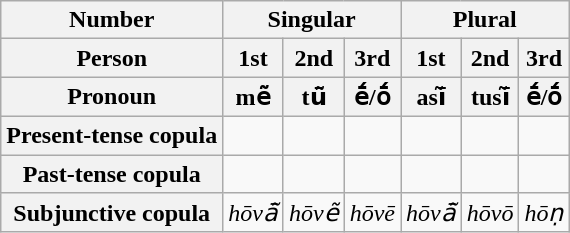<table class="wikitable" style="text-align:center">
<tr>
<th>Number</th>
<th colspan="3">Singular</th>
<th colspan="3">Plural</th>
</tr>
<tr>
<th>Person</th>
<th>1st</th>
<th>2nd</th>
<th>3rd</th>
<th>1st</th>
<th>2nd</th>
<th>3rd</th>
</tr>
<tr>
<th>Pronoun</th>
<th>mẽ</th>
<th>tū̃</th>
<th>ḗ/ṓ</th>
<th>asī̃</th>
<th>tusī̃</th>
<th>ḗ/ṓ</th>
</tr>
<tr>
<th rowspan="1">Present-tense copula</th>
<td></td>
<td></td>
<td></td>
<td></td>
<td></td>
<td></td>
</tr>
<tr>
<th>Past-tense copula</th>
<td></td>
<td></td>
<td></td>
<td></td>
<td></td>
<td></td>
</tr>
<tr>
<th>Subjunctive copula</th>
<td><em>hōvā̃</em></td>
<td><em>hōvẽ</em></td>
<td><em>hōvē</em></td>
<td><em>hōvā̃</em></td>
<td><em>hōvō</em></td>
<td><em>hōṇ</em></td>
</tr>
</table>
